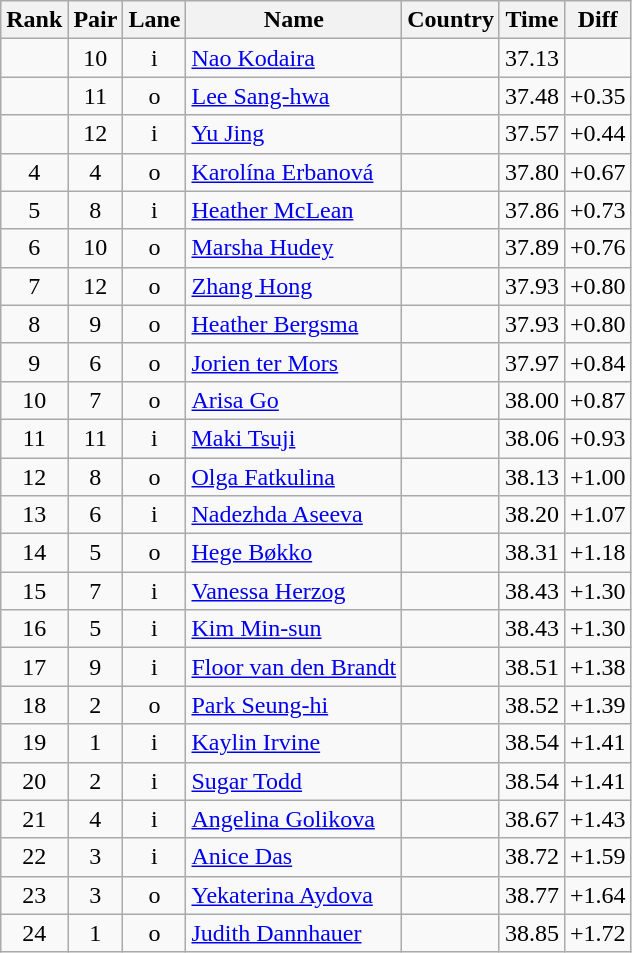<table class="wikitable sortable" style="text-align:center">
<tr>
<th>Rank</th>
<th>Pair</th>
<th>Lane</th>
<th>Name</th>
<th>Country</th>
<th>Time</th>
<th>Diff</th>
</tr>
<tr>
<td></td>
<td>10</td>
<td>i</td>
<td align=left><a href='#'>Nao Kodaira</a></td>
<td align=left></td>
<td>37.13</td>
<td></td>
</tr>
<tr>
<td></td>
<td>11</td>
<td>o</td>
<td align=left><a href='#'>Lee Sang-hwa</a></td>
<td align=left></td>
<td>37.48</td>
<td>+0.35</td>
</tr>
<tr>
<td></td>
<td>12</td>
<td>i</td>
<td align=left><a href='#'>Yu Jing</a></td>
<td align=left></td>
<td>37.57</td>
<td>+0.44</td>
</tr>
<tr>
<td>4</td>
<td>4</td>
<td>o</td>
<td align=left><a href='#'>Karolína Erbanová</a></td>
<td align=left></td>
<td>37.80</td>
<td>+0.67</td>
</tr>
<tr>
<td>5</td>
<td>8</td>
<td>i</td>
<td align=left><a href='#'>Heather McLean</a></td>
<td align=left></td>
<td>37.86</td>
<td>+0.73</td>
</tr>
<tr>
<td>6</td>
<td>10</td>
<td>o</td>
<td align=left><a href='#'>Marsha Hudey</a></td>
<td align=left></td>
<td>37.89</td>
<td>+0.76</td>
</tr>
<tr>
<td>7</td>
<td>12</td>
<td>o</td>
<td align=left><a href='#'>Zhang Hong</a></td>
<td align=left></td>
<td>37.93</td>
<td>+0.80</td>
</tr>
<tr>
<td>8</td>
<td>9</td>
<td>o</td>
<td align=left><a href='#'>Heather Bergsma</a></td>
<td align=left></td>
<td>37.93</td>
<td>+0.80</td>
</tr>
<tr>
<td>9</td>
<td>6</td>
<td>o</td>
<td align=left><a href='#'>Jorien ter Mors</a></td>
<td align=left></td>
<td>37.97</td>
<td>+0.84</td>
</tr>
<tr>
<td>10</td>
<td>7</td>
<td>o</td>
<td align=left><a href='#'>Arisa Go</a></td>
<td align=left></td>
<td>38.00</td>
<td>+0.87</td>
</tr>
<tr>
<td>11</td>
<td>11</td>
<td>i</td>
<td align=left><a href='#'>Maki Tsuji</a></td>
<td align=left></td>
<td>38.06</td>
<td>+0.93</td>
</tr>
<tr>
<td>12</td>
<td>8</td>
<td>o</td>
<td align=left><a href='#'>Olga Fatkulina</a></td>
<td align=left></td>
<td>38.13</td>
<td>+1.00</td>
</tr>
<tr>
<td>13</td>
<td>6</td>
<td>i</td>
<td align=left><a href='#'>Nadezhda Aseeva</a></td>
<td align=left></td>
<td>38.20</td>
<td>+1.07</td>
</tr>
<tr>
<td>14</td>
<td>5</td>
<td>o</td>
<td align=left><a href='#'>Hege Bøkko</a></td>
<td align=left></td>
<td>38.31</td>
<td>+1.18</td>
</tr>
<tr>
<td>15</td>
<td>7</td>
<td>i</td>
<td align=left><a href='#'>Vanessa Herzog</a></td>
<td align=left></td>
<td>38.43</td>
<td>+1.30</td>
</tr>
<tr>
<td>16</td>
<td>5</td>
<td>i</td>
<td align=left><a href='#'>Kim Min-sun</a></td>
<td align=left></td>
<td>38.43</td>
<td>+1.30</td>
</tr>
<tr>
<td>17</td>
<td>9</td>
<td>i</td>
<td align=left><a href='#'>Floor van den Brandt</a></td>
<td align=left></td>
<td>38.51</td>
<td>+1.38</td>
</tr>
<tr>
<td>18</td>
<td>2</td>
<td>o</td>
<td align=left><a href='#'>Park Seung-hi</a></td>
<td align=left></td>
<td>38.52</td>
<td>+1.39</td>
</tr>
<tr>
<td>19</td>
<td>1</td>
<td>i</td>
<td align=left><a href='#'>Kaylin Irvine</a></td>
<td align=left></td>
<td>38.54</td>
<td>+1.41</td>
</tr>
<tr>
<td>20</td>
<td>2</td>
<td>i</td>
<td align=left><a href='#'>Sugar Todd</a></td>
<td align=left></td>
<td>38.54</td>
<td>+1.41</td>
</tr>
<tr>
<td>21</td>
<td>4</td>
<td>i</td>
<td align=left><a href='#'>Angelina Golikova</a></td>
<td align=left></td>
<td>38.67</td>
<td>+1.43</td>
</tr>
<tr>
<td>22</td>
<td>3</td>
<td>i</td>
<td align=left><a href='#'>Anice Das</a></td>
<td align=left></td>
<td>38.72</td>
<td>+1.59</td>
</tr>
<tr>
<td>23</td>
<td>3</td>
<td>o</td>
<td align=left><a href='#'>Yekaterina Aydova</a></td>
<td align=left></td>
<td>38.77</td>
<td>+1.64</td>
</tr>
<tr>
<td>24</td>
<td>1</td>
<td>o</td>
<td align=left><a href='#'>Judith Dannhauer</a></td>
<td align=left></td>
<td>38.85</td>
<td>+1.72</td>
</tr>
</table>
